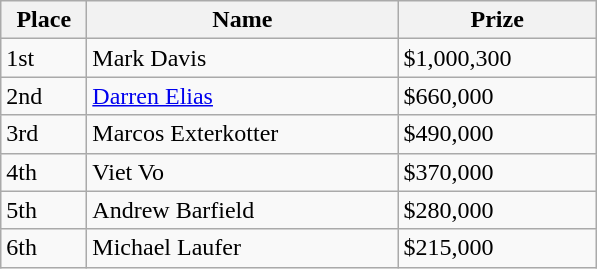<table class="wikitable">
<tr>
<th style="width:50px;">Place</th>
<th style="width:200px;">Name</th>
<th style="width:125px;">Prize</th>
</tr>
<tr>
<td>1st</td>
<td> Mark Davis</td>
<td>$1,000,300</td>
</tr>
<tr>
<td>2nd</td>
<td> <a href='#'>Darren Elias</a></td>
<td>$660,000</td>
</tr>
<tr>
<td>3rd</td>
<td> Marcos Exterkotter</td>
<td>$490,000</td>
</tr>
<tr>
<td>4th</td>
<td> Viet Vo</td>
<td>$370,000</td>
</tr>
<tr>
<td>5th</td>
<td>  Andrew Barfield</td>
<td>$280,000</td>
</tr>
<tr>
<td>6th</td>
<td> Michael Laufer</td>
<td>$215,000</td>
</tr>
</table>
